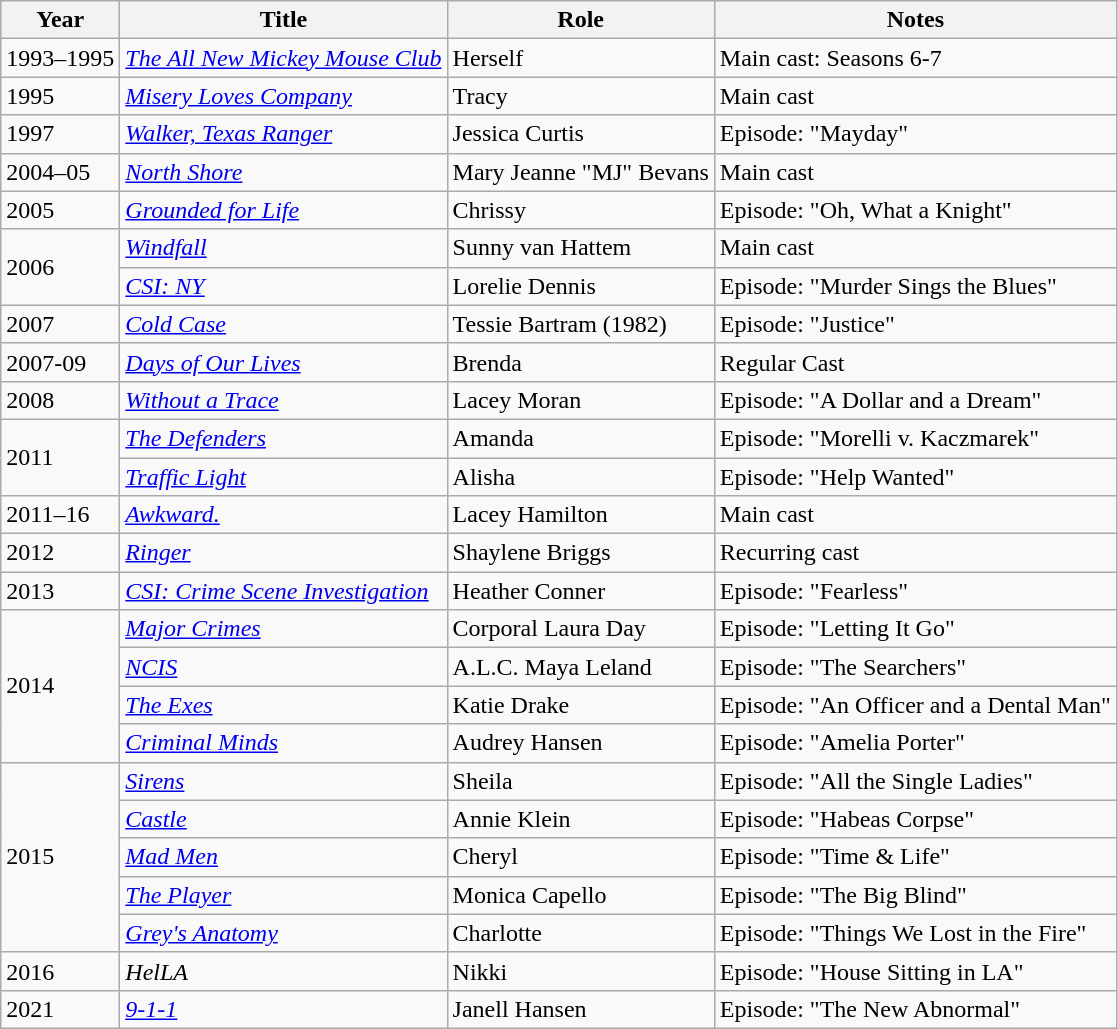<table class="wikitable sortable">
<tr>
<th>Year</th>
<th>Title</th>
<th>Role</th>
<th class="unsortable">Notes</th>
</tr>
<tr>
<td>1993–1995</td>
<td><em><a href='#'>The All New Mickey Mouse Club</a></em></td>
<td>Herself</td>
<td>Main cast: Seasons 6-7</td>
</tr>
<tr>
<td>1995</td>
<td><em><a href='#'>Misery Loves Company</a></em></td>
<td>Tracy</td>
<td>Main cast</td>
</tr>
<tr>
<td>1997</td>
<td><em><a href='#'>Walker, Texas Ranger</a></em></td>
<td>Jessica Curtis</td>
<td>Episode: "Mayday"</td>
</tr>
<tr>
<td>2004–05</td>
<td><em><a href='#'>North Shore</a></em></td>
<td>Mary Jeanne "MJ" Bevans</td>
<td>Main cast</td>
</tr>
<tr>
<td>2005</td>
<td><em><a href='#'>Grounded for Life</a></em></td>
<td>Chrissy</td>
<td>Episode: "Oh, What a Knight"</td>
</tr>
<tr>
<td rowspan="2">2006</td>
<td><em><a href='#'>Windfall</a></em></td>
<td>Sunny van Hattem</td>
<td>Main cast</td>
</tr>
<tr>
<td><em><a href='#'>CSI: NY</a></em></td>
<td>Lorelie Dennis</td>
<td>Episode: "Murder Sings the Blues"</td>
</tr>
<tr>
<td>2007</td>
<td><em><a href='#'>Cold Case</a></em></td>
<td>Tessie Bartram (1982)</td>
<td>Episode: "Justice"</td>
</tr>
<tr>
<td>2007-09</td>
<td><em><a href='#'>Days of Our Lives</a></em></td>
<td>Brenda</td>
<td>Regular Cast</td>
</tr>
<tr>
<td>2008</td>
<td><em><a href='#'>Without a Trace</a></em></td>
<td>Lacey Moran</td>
<td>Episode: "A Dollar and a Dream"</td>
</tr>
<tr>
<td rowspan="2">2011</td>
<td><em><a href='#'>The Defenders</a></em></td>
<td>Amanda</td>
<td>Episode: "Morelli v. Kaczmarek"</td>
</tr>
<tr>
<td><em><a href='#'>Traffic Light</a></em></td>
<td>Alisha</td>
<td>Episode: "Help Wanted"</td>
</tr>
<tr>
<td>2011–16</td>
<td><em><a href='#'>Awkward.</a></em></td>
<td>Lacey Hamilton</td>
<td>Main cast</td>
</tr>
<tr>
<td>2012</td>
<td><em><a href='#'>Ringer</a></em></td>
<td>Shaylene Briggs</td>
<td>Recurring cast</td>
</tr>
<tr>
<td>2013</td>
<td><em><a href='#'>CSI: Crime Scene Investigation</a></em></td>
<td>Heather Conner</td>
<td>Episode: "Fearless"</td>
</tr>
<tr>
<td rowspan="4">2014</td>
<td><em><a href='#'>Major Crimes</a></em></td>
<td>Corporal Laura Day</td>
<td>Episode: "Letting It Go"</td>
</tr>
<tr>
<td><em><a href='#'>NCIS</a></em></td>
<td>A.L.C. Maya Leland</td>
<td>Episode: "The Searchers"</td>
</tr>
<tr>
<td><em><a href='#'>The Exes</a></em></td>
<td>Katie Drake</td>
<td>Episode: "An Officer and a Dental Man"</td>
</tr>
<tr>
<td><em><a href='#'>Criminal Minds</a></em></td>
<td>Audrey Hansen</td>
<td>Episode: "Amelia Porter"</td>
</tr>
<tr>
<td rowspan="5">2015</td>
<td><em><a href='#'>Sirens</a></em></td>
<td>Sheila</td>
<td>Episode: "All the Single Ladies"</td>
</tr>
<tr>
<td><em><a href='#'>Castle</a></em></td>
<td>Annie Klein</td>
<td>Episode: "Habeas Corpse"</td>
</tr>
<tr>
<td><em><a href='#'>Mad Men</a></em></td>
<td>Cheryl</td>
<td>Episode: "Time & Life"</td>
</tr>
<tr>
<td><em><a href='#'>The Player</a></em></td>
<td>Monica Capello</td>
<td>Episode: "The Big Blind"</td>
</tr>
<tr>
<td><em><a href='#'>Grey's Anatomy</a></em></td>
<td>Charlotte</td>
<td>Episode: "Things We Lost in the Fire"</td>
</tr>
<tr>
<td>2016</td>
<td><em>HelLA</em></td>
<td>Nikki</td>
<td>Episode: "House Sitting in LA"</td>
</tr>
<tr>
<td>2021</td>
<td><em><a href='#'>9-1-1</a></em></td>
<td>Janell Hansen</td>
<td>Episode: "The New Abnormal"</td>
</tr>
</table>
